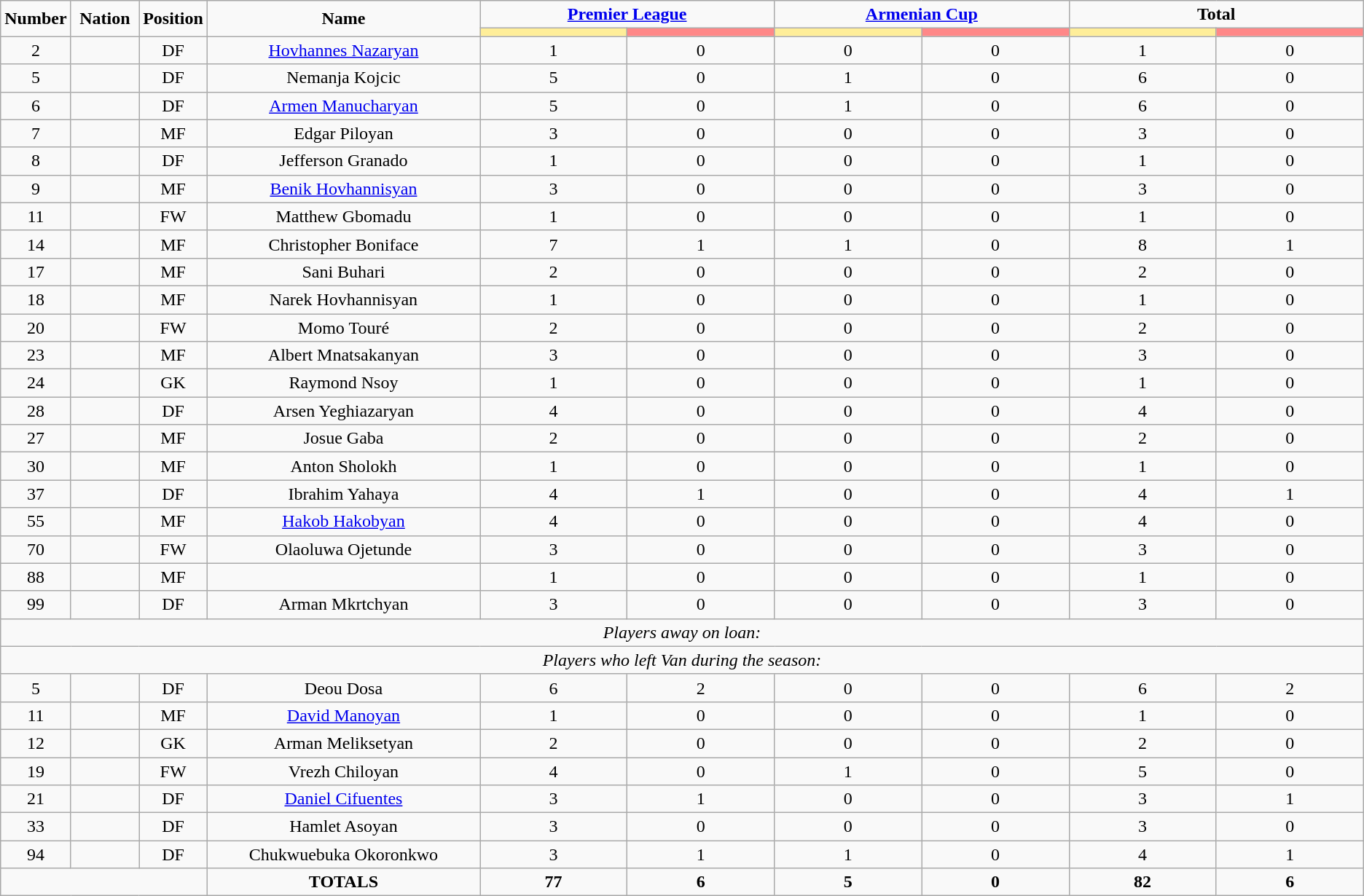<table class="wikitable" style="text-align:center;">
<tr>
<td rowspan="2"  style="width:5%; text-align:center;"><strong>Number</strong></td>
<td rowspan="2"  style="width:5%; text-align:center;"><strong>Nation</strong></td>
<td rowspan="2"  style="width:5%; text-align:center;"><strong>Position</strong></td>
<td rowspan="2"  style="width:20%; text-align:center;"><strong>Name</strong></td>
<td colspan="2" style="text-align:center;"><strong><a href='#'>Premier League</a></strong></td>
<td colspan="2" style="text-align:center;"><strong><a href='#'>Armenian Cup</a></strong></td>
<td colspan="2" style="text-align:center;"><strong>Total</strong></td>
</tr>
<tr>
<th style="width:60px; background:#fe9;"></th>
<th style="width:60px; background:#ff8888;"></th>
<th style="width:60px; background:#fe9;"></th>
<th style="width:60px; background:#ff8888;"></th>
<th style="width:60px; background:#fe9;"></th>
<th style="width:60px; background:#ff8888;"></th>
</tr>
<tr>
<td>2</td>
<td></td>
<td>DF</td>
<td><a href='#'>Hovhannes Nazaryan</a></td>
<td>1</td>
<td>0</td>
<td>0</td>
<td>0</td>
<td>1</td>
<td>0</td>
</tr>
<tr>
<td>5</td>
<td></td>
<td>DF</td>
<td>Nemanja Kojcic</td>
<td>5</td>
<td>0</td>
<td>1</td>
<td>0</td>
<td>6</td>
<td>0</td>
</tr>
<tr>
<td>6</td>
<td></td>
<td>DF</td>
<td><a href='#'>Armen Manucharyan</a></td>
<td>5</td>
<td>0</td>
<td>1</td>
<td>0</td>
<td>6</td>
<td>0</td>
</tr>
<tr>
<td>7</td>
<td></td>
<td>MF</td>
<td>Edgar Piloyan</td>
<td>3</td>
<td>0</td>
<td>0</td>
<td>0</td>
<td>3</td>
<td>0</td>
</tr>
<tr>
<td>8</td>
<td></td>
<td>DF</td>
<td>Jefferson Granado</td>
<td>1</td>
<td>0</td>
<td>0</td>
<td>0</td>
<td>1</td>
<td>0</td>
</tr>
<tr>
<td>9</td>
<td></td>
<td>MF</td>
<td><a href='#'>Benik Hovhannisyan</a></td>
<td>3</td>
<td>0</td>
<td>0</td>
<td>0</td>
<td>3</td>
<td>0</td>
</tr>
<tr>
<td>11</td>
<td></td>
<td>FW</td>
<td>Matthew Gbomadu</td>
<td>1</td>
<td>0</td>
<td>0</td>
<td>0</td>
<td>1</td>
<td>0</td>
</tr>
<tr>
<td>14</td>
<td></td>
<td>MF</td>
<td>Christopher Boniface</td>
<td>7</td>
<td>1</td>
<td>1</td>
<td>0</td>
<td>8</td>
<td>1</td>
</tr>
<tr>
<td>17</td>
<td></td>
<td>MF</td>
<td>Sani Buhari</td>
<td>2</td>
<td>0</td>
<td>0</td>
<td>0</td>
<td>2</td>
<td>0</td>
</tr>
<tr>
<td>18</td>
<td></td>
<td>MF</td>
<td>Narek Hovhannisyan</td>
<td>1</td>
<td>0</td>
<td>0</td>
<td>0</td>
<td>1</td>
<td>0</td>
</tr>
<tr>
<td>20</td>
<td></td>
<td>FW</td>
<td>Momo Touré</td>
<td>2</td>
<td>0</td>
<td>0</td>
<td>0</td>
<td>2</td>
<td>0</td>
</tr>
<tr>
<td>23</td>
<td></td>
<td>MF</td>
<td>Albert Mnatsakanyan</td>
<td>3</td>
<td>0</td>
<td>0</td>
<td>0</td>
<td>3</td>
<td>0</td>
</tr>
<tr>
<td>24</td>
<td></td>
<td>GK</td>
<td>Raymond Nsoy</td>
<td>1</td>
<td>0</td>
<td>0</td>
<td>0</td>
<td>1</td>
<td>0</td>
</tr>
<tr>
<td>28</td>
<td></td>
<td>DF</td>
<td>Arsen Yeghiazaryan</td>
<td>4</td>
<td>0</td>
<td>0</td>
<td>0</td>
<td>4</td>
<td>0</td>
</tr>
<tr>
<td>27</td>
<td></td>
<td>MF</td>
<td>Josue Gaba</td>
<td>2</td>
<td>0</td>
<td>0</td>
<td>0</td>
<td>2</td>
<td>0</td>
</tr>
<tr>
<td>30</td>
<td></td>
<td>MF</td>
<td>Anton Sholokh</td>
<td>1</td>
<td>0</td>
<td>0</td>
<td>0</td>
<td>1</td>
<td>0</td>
</tr>
<tr>
<td>37</td>
<td></td>
<td>DF</td>
<td>Ibrahim Yahaya</td>
<td>4</td>
<td>1</td>
<td>0</td>
<td>0</td>
<td>4</td>
<td>1</td>
</tr>
<tr>
<td>55</td>
<td></td>
<td>MF</td>
<td><a href='#'>Hakob Hakobyan</a></td>
<td>4</td>
<td>0</td>
<td>0</td>
<td>0</td>
<td>4</td>
<td>0</td>
</tr>
<tr>
<td>70</td>
<td></td>
<td>FW</td>
<td>Olaoluwa Ojetunde</td>
<td>3</td>
<td>0</td>
<td>0</td>
<td>0</td>
<td>3</td>
<td>0</td>
</tr>
<tr>
<td>88</td>
<td></td>
<td>MF</td>
<td></td>
<td>1</td>
<td>0</td>
<td>0</td>
<td>0</td>
<td>1</td>
<td>0</td>
</tr>
<tr>
<td>99</td>
<td></td>
<td>DF</td>
<td>Arman Mkrtchyan</td>
<td>3</td>
<td>0</td>
<td>0</td>
<td>0</td>
<td>3</td>
<td>0</td>
</tr>
<tr>
<td colspan="14"><em>Players away on loan:</em></td>
</tr>
<tr>
<td colspan="14"><em>Players who left Van during the season:</em></td>
</tr>
<tr>
<td>5</td>
<td></td>
<td>DF</td>
<td>Deou Dosa</td>
<td>6</td>
<td>2</td>
<td>0</td>
<td>0</td>
<td>6</td>
<td>2</td>
</tr>
<tr>
<td>11</td>
<td></td>
<td>MF</td>
<td><a href='#'>David Manoyan</a></td>
<td>1</td>
<td>0</td>
<td>0</td>
<td>0</td>
<td>1</td>
<td>0</td>
</tr>
<tr>
<td>12</td>
<td></td>
<td>GK</td>
<td>Arman Meliksetyan</td>
<td>2</td>
<td>0</td>
<td>0</td>
<td>0</td>
<td>2</td>
<td>0</td>
</tr>
<tr>
<td>19</td>
<td></td>
<td>FW</td>
<td>Vrezh Chiloyan</td>
<td>4</td>
<td>0</td>
<td>1</td>
<td>0</td>
<td>5</td>
<td>0</td>
</tr>
<tr>
<td>21</td>
<td></td>
<td>DF</td>
<td><a href='#'>Daniel Cifuentes</a></td>
<td>3</td>
<td>1</td>
<td>0</td>
<td>0</td>
<td>3</td>
<td>1</td>
</tr>
<tr>
<td>33</td>
<td></td>
<td>DF</td>
<td>Hamlet Asoyan</td>
<td>3</td>
<td>0</td>
<td>0</td>
<td>0</td>
<td>3</td>
<td>0</td>
</tr>
<tr>
<td>94</td>
<td></td>
<td>DF</td>
<td>Chukwuebuka Okoronkwo</td>
<td>3</td>
<td>1</td>
<td>1</td>
<td>0</td>
<td>4</td>
<td>1</td>
</tr>
<tr>
<td colspan="3"></td>
<td><strong>TOTALS</strong></td>
<td><strong>77</strong></td>
<td><strong>6</strong></td>
<td><strong>5</strong></td>
<td><strong>0</strong></td>
<td><strong>82</strong></td>
<td><strong>6</strong></td>
</tr>
</table>
